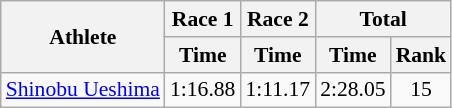<table class="wikitable" style="font-size:90%">
<tr>
<th rowspan="2">Athlete</th>
<th>Race 1</th>
<th>Race 2</th>
<th colspan="2">Total</th>
</tr>
<tr>
<th>Time</th>
<th>Time</th>
<th>Time</th>
<th>Rank</th>
</tr>
<tr>
<td><a href='#'>Shinobu Ueshima</a></td>
<td align="center">1:16.88</td>
<td align="center">1:11.17</td>
<td align="center">2:28.05</td>
<td align="center">15</td>
</tr>
</table>
